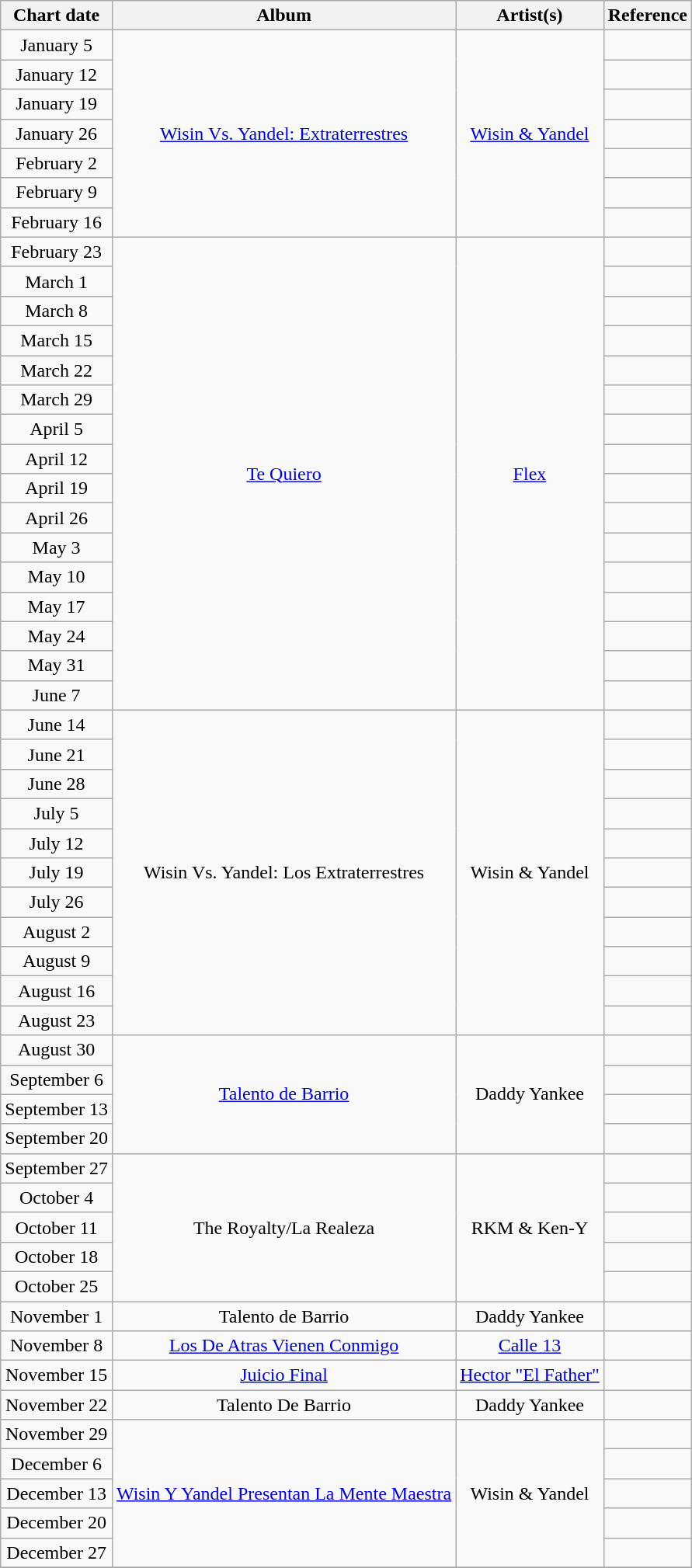<table class="wikitable" border="1" style="text-align: center">
<tr>
<th>Chart date</th>
<th>Album</th>
<th>Artist(s)</th>
<th class="unsortable">Reference</th>
</tr>
<tr>
<td>January 5</td>
<td rowspan="7"><a href='#'>Wisin Vs. Yandel: Extraterrestres</a></td>
<td rowspan="7"><a href='#'>Wisin & Yandel</a></td>
<td></td>
</tr>
<tr>
<td>January 12</td>
<td></td>
</tr>
<tr>
<td>January 19</td>
<td></td>
</tr>
<tr>
<td>January 26</td>
<td></td>
</tr>
<tr>
<td>February 2</td>
<td></td>
</tr>
<tr>
<td>February 9</td>
<td></td>
</tr>
<tr>
<td>February 16</td>
<td></td>
</tr>
<tr>
<td>February 23</td>
<td rowspan="16"><a href='#'>Te Quiero</a></td>
<td rowspan="16"><a href='#'>Flex</a></td>
<td></td>
</tr>
<tr>
<td>March 1</td>
<td></td>
</tr>
<tr>
<td>March 8</td>
<td></td>
</tr>
<tr>
<td>March 15</td>
<td></td>
</tr>
<tr>
<td>March 22</td>
<td></td>
</tr>
<tr>
<td>March 29</td>
<td></td>
</tr>
<tr>
<td>April 5</td>
<td></td>
</tr>
<tr>
<td>April 12</td>
<td></td>
</tr>
<tr>
<td>April 19</td>
<td></td>
</tr>
<tr>
<td>April 26</td>
<td></td>
</tr>
<tr>
<td>May 3</td>
<td></td>
</tr>
<tr>
<td>May 10</td>
<td></td>
</tr>
<tr>
<td>May 17</td>
<td></td>
</tr>
<tr>
<td>May 24</td>
<td></td>
</tr>
<tr>
<td>May 31</td>
<td></td>
</tr>
<tr>
<td>June 7</td>
<td></td>
</tr>
<tr>
<td>June 14</td>
<td rowspan="11">Wisin Vs. Yandel: Los Extraterrestres</td>
<td rowspan="11">Wisin & Yandel</td>
<td></td>
</tr>
<tr>
<td>June 21</td>
<td></td>
</tr>
<tr>
<td>June 28</td>
<td></td>
</tr>
<tr>
<td>July 5</td>
<td></td>
</tr>
<tr>
<td>July 12</td>
<td></td>
</tr>
<tr>
<td>July 19</td>
<td></td>
</tr>
<tr>
<td>July 26</td>
<td></td>
</tr>
<tr>
<td>August 2</td>
<td></td>
</tr>
<tr>
<td>August 9</td>
<td></td>
</tr>
<tr>
<td>August 16</td>
<td></td>
</tr>
<tr>
<td>August 23</td>
<td></td>
</tr>
<tr>
<td>August 30</td>
<td rowspan="4"><a href='#'>Talento de Barrio</a></td>
<td rowspan="4">Daddy Yankee</td>
<td></td>
</tr>
<tr>
<td>September 6</td>
<td></td>
</tr>
<tr>
<td>September 13</td>
<td></td>
</tr>
<tr>
<td>September 20</td>
<td></td>
</tr>
<tr>
<td>September 27</td>
<td rowspan="5">The Royalty/La Realeza</td>
<td rowspan="5">RKM & Ken-Y</td>
<td></td>
</tr>
<tr>
<td>October 4</td>
<td></td>
</tr>
<tr>
<td>October 11</td>
<td></td>
</tr>
<tr>
<td>October 18</td>
<td></td>
</tr>
<tr>
<td>October 25</td>
<td></td>
</tr>
<tr>
<td>November 1</td>
<td>Talento de Barrio</td>
<td>Daddy Yankee</td>
<td></td>
</tr>
<tr>
<td>November 8</td>
<td><a href='#'>Los De Atras Vienen Conmigo</a></td>
<td><a href='#'>Calle 13</a></td>
<td></td>
</tr>
<tr>
<td>November 15</td>
<td><a href='#'>Juicio Final</a></td>
<td><a href='#'>Hector "El Father"</a></td>
<td></td>
</tr>
<tr>
<td>November 22</td>
<td>Talento De Barrio</td>
<td>Daddy Yankee</td>
<td></td>
</tr>
<tr>
<td>November 29</td>
<td rowspan="5"><a href='#'>Wisin Y Yandel Presentan La Mente Maestra</a></td>
<td rowspan="5">Wisin & Yandel</td>
<td></td>
</tr>
<tr>
<td>December 6</td>
<td></td>
</tr>
<tr>
<td>December 13</td>
<td></td>
</tr>
<tr>
<td>December 20</td>
<td></td>
</tr>
<tr>
<td>December 27</td>
<td></td>
</tr>
<tr>
</tr>
</table>
